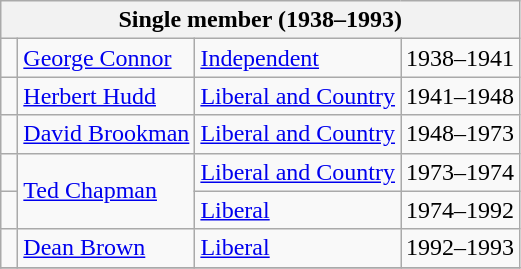<table class="wikitable">
<tr>
<th colspan=4>Single member (1938–1993)</th>
</tr>
<tr>
<td> </td>
<td><a href='#'>George Connor</a></td>
<td><a href='#'>Independent</a></td>
<td>1938–1941</td>
</tr>
<tr>
<td> </td>
<td><a href='#'>Herbert Hudd</a></td>
<td><a href='#'>Liberal and Country</a></td>
<td>1941–1948</td>
</tr>
<tr>
<td> </td>
<td><a href='#'>David Brookman</a></td>
<td><a href='#'>Liberal and Country</a></td>
<td>1948–1973</td>
</tr>
<tr>
<td> </td>
<td rowspan=2><a href='#'>Ted Chapman</a></td>
<td><a href='#'>Liberal and Country</a></td>
<td>1973–1974</td>
</tr>
<tr>
<td> </td>
<td><a href='#'>Liberal</a></td>
<td>1974–1992</td>
</tr>
<tr>
<td> </td>
<td><a href='#'>Dean Brown</a></td>
<td><a href='#'>Liberal</a></td>
<td>1992–1993</td>
</tr>
<tr>
</tr>
</table>
